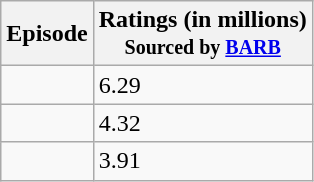<table class="wikitable">
<tr>
<th>Episode</th>
<th>Ratings (in millions)<br> <small> Sourced by <a href='#'>BARB</a></small></th>
</tr>
<tr>
<td></td>
<td>6.29</td>
</tr>
<tr>
<td></td>
<td>4.32</td>
</tr>
<tr>
<td></td>
<td>3.91</td>
</tr>
</table>
